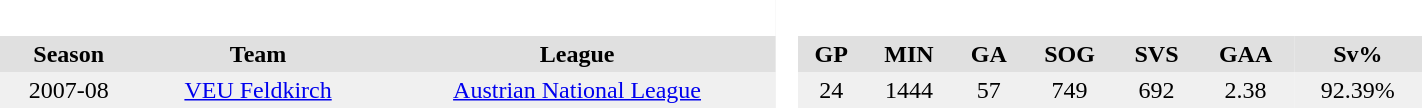<table BORDER="0" CELLPADDING="3" CELLSPACING="0" width="75%">
<tr bgcolor="#e0e0e0">
<th colspan="3" bgcolor="#ffffff"> </th>
<th rowspan="99" bgcolor="#ffffff"> </th>
</tr>
<tr bgcolor="#e0e0e0">
<th>Season</th>
<th>Team</th>
<th>League</th>
<th>GP</th>
<th>MIN</th>
<th>GA</th>
<th>SOG</th>
<th>SVS</th>
<th>GAA</th>
<th>Sv%</th>
</tr>
<tr ALIGN="center" bgcolor="#f0f0f0">
<td>2007-08</td>
<td><a href='#'>VEU Feldkirch</a></td>
<td><a href='#'>Austrian National League</a></td>
<td>24</td>
<td>1444</td>
<td>57</td>
<td>749</td>
<td>692</td>
<td>2.38</td>
<td>92.39%</td>
</tr>
</table>
